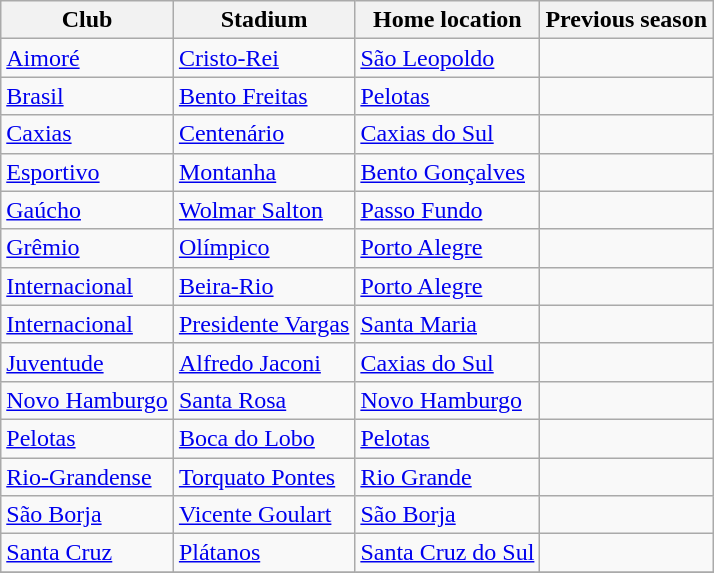<table class="wikitable sortable">
<tr>
<th>Club</th>
<th>Stadium</th>
<th>Home location</th>
<th>Previous season</th>
</tr>
<tr>
<td><a href='#'>Aimoré</a></td>
<td><a href='#'>Cristo-Rei</a></td>
<td><a href='#'>São Leopoldo</a></td>
<td></td>
</tr>
<tr>
<td><a href='#'>Brasil</a></td>
<td><a href='#'>Bento Freitas</a></td>
<td><a href='#'>Pelotas</a></td>
<td></td>
</tr>
<tr>
<td><a href='#'>Caxias</a></td>
<td><a href='#'>Centenário</a></td>
<td><a href='#'>Caxias do Sul</a></td>
<td></td>
</tr>
<tr>
<td><a href='#'>Esportivo</a></td>
<td><a href='#'>Montanha</a></td>
<td><a href='#'>Bento Gonçalves</a></td>
<td></td>
</tr>
<tr>
<td><a href='#'>Gaúcho</a></td>
<td><a href='#'>Wolmar Salton</a></td>
<td><a href='#'>Passo Fundo</a></td>
<td></td>
</tr>
<tr>
<td><a href='#'>Grêmio</a></td>
<td><a href='#'>Olímpico</a></td>
<td><a href='#'>Porto Alegre</a></td>
<td></td>
</tr>
<tr>
<td><a href='#'>Internacional</a></td>
<td><a href='#'>Beira-Rio</a></td>
<td><a href='#'>Porto Alegre</a></td>
<td></td>
</tr>
<tr>
<td><a href='#'>Internacional</a></td>
<td><a href='#'>Presidente Vargas</a></td>
<td><a href='#'>Santa Maria</a></td>
<td></td>
</tr>
<tr>
<td><a href='#'>Juventude</a></td>
<td><a href='#'>Alfredo Jaconi</a></td>
<td><a href='#'>Caxias do Sul</a></td>
<td></td>
</tr>
<tr>
<td><a href='#'>Novo Hamburgo</a></td>
<td><a href='#'>Santa Rosa</a></td>
<td><a href='#'>Novo Hamburgo</a></td>
<td></td>
</tr>
<tr>
<td><a href='#'>Pelotas</a></td>
<td><a href='#'>Boca do Lobo</a></td>
<td><a href='#'>Pelotas</a></td>
<td></td>
</tr>
<tr>
<td><a href='#'>Rio-Grandense</a></td>
<td><a href='#'>Torquato Pontes</a></td>
<td><a href='#'>Rio Grande</a></td>
<td></td>
</tr>
<tr>
<td><a href='#'>São Borja</a></td>
<td><a href='#'>Vicente Goulart</a></td>
<td><a href='#'>São Borja</a></td>
<td></td>
</tr>
<tr>
<td><a href='#'>Santa Cruz</a></td>
<td><a href='#'>Plátanos</a></td>
<td><a href='#'>Santa Cruz do Sul</a></td>
<td></td>
</tr>
<tr>
</tr>
</table>
